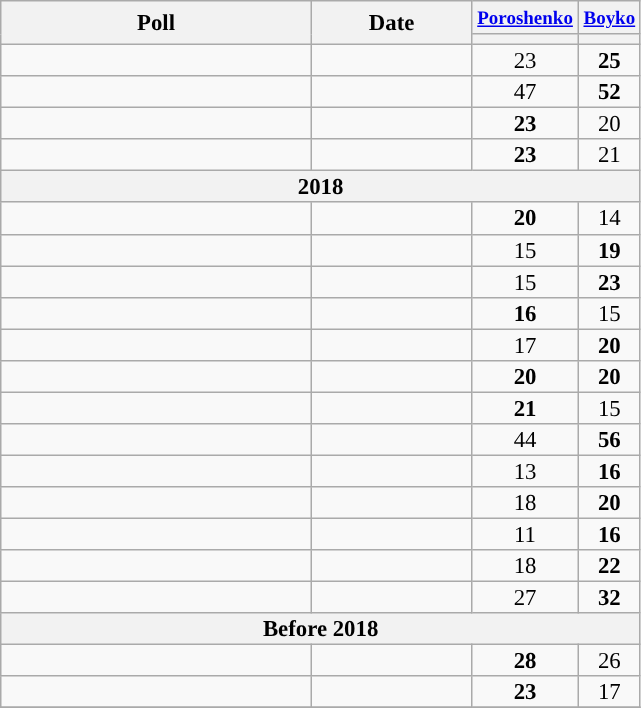<table class="wikitable" style="text-align:center;font-size:95%;line-height:14px;">
<tr>
<th rowspan=2 style="width:200px;">Poll</th>
<th rowspan=2 style="width:100px;">Date</th>
<th> <small><a href='#'>Poroshenko</a></small><br></th>
<th> <small><a href='#'>Boyko</a></small><br></th>
</tr>
<tr>
<th style="background:"></th>
<th style="background:"></th>
</tr>
<tr>
<td></td>
<td></td>
<td>23</td>
<td style="background-color:#"><strong>25</strong></td>
</tr>
<tr>
<td></td>
<td></td>
<td>47</td>
<td style="background-color:#"><strong>52</strong></td>
</tr>
<tr>
<td></td>
<td></td>
<td style="background-color:#"><strong>23</strong></td>
<td>20</td>
</tr>
<tr>
<td></td>
<td></td>
<td style="background-color:#"><strong>23</strong></td>
<td>21</td>
</tr>
<tr>
<th colspan=4>2018</th>
</tr>
<tr>
<td></td>
<td></td>
<td style="background-color:#"><strong>20</strong></td>
<td>14</td>
</tr>
<tr>
<td></td>
<td></td>
<td>15</td>
<td style="background-color:#"><strong>19</strong></td>
</tr>
<tr>
<td> </td>
<td></td>
<td>15</td>
<td style="background-color:#"><strong>23</strong></td>
</tr>
<tr>
<td></td>
<td></td>
<td style="background-color:#"><strong>16</strong></td>
<td>15</td>
</tr>
<tr>
<td></td>
<td></td>
<td>17</td>
<td style="background-color:#"><strong>20</strong></td>
</tr>
<tr>
<td></td>
<td></td>
<td style="background-color:#"><strong>20</strong></td>
<td style="background-color:#"><strong>20</strong></td>
</tr>
<tr>
<td> </td>
<td></td>
<td style="background-color:#"><strong>21</strong></td>
<td>15</td>
</tr>
<tr>
<td> </td>
<td></td>
<td>44</td>
<td style="background-color:#"><strong>56</strong></td>
</tr>
<tr>
<td></td>
<td></td>
<td>13</td>
<td style="background-color:#"><strong>16</strong></td>
</tr>
<tr>
<td></td>
<td></td>
<td>18</td>
<td style="background-color:#"><strong>20</strong></td>
</tr>
<tr>
<td></td>
<td></td>
<td>11</td>
<td style="background-color:#"><strong>16</strong></td>
</tr>
<tr>
<td></td>
<td></td>
<td>18</td>
<td style="background-color:#"><strong>22</strong></td>
</tr>
<tr>
<td></td>
<td></td>
<td>27</td>
<td style="background-color:#"><strong>32</strong></td>
</tr>
<tr>
<th colspan=4>Before 2018</th>
</tr>
<tr>
<td></td>
<td></td>
<td style="background-color:#"><strong>28</strong></td>
<td>26</td>
</tr>
<tr>
<td></td>
<td></td>
<td style="background-color:#"><strong>23</strong></td>
<td>17</td>
</tr>
<tr>
</tr>
</table>
